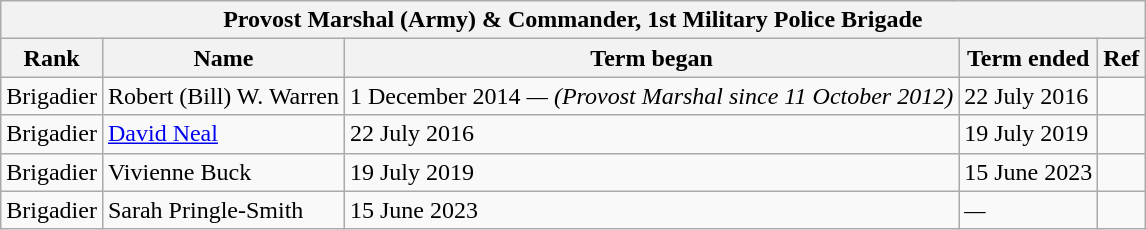<table class="wikitable">
<tr>
<th colspan="5"><strong>Provost Marshal (Army) & Commander, 1st Military Police Brigade</strong></th>
</tr>
<tr>
<th>Rank</th>
<th>Name</th>
<th>Term began</th>
<th>Term ended</th>
<th>Ref</th>
</tr>
<tr>
<td>Brigadier</td>
<td>Robert (Bill) W. Warren </td>
<td>1 December 2014 <em>— (Provost Marshal since 11 October 2012)</em></td>
<td>22 July 2016</td>
<td></td>
</tr>
<tr>
<td>Brigadier</td>
<td><a href='#'>David Neal</a></td>
<td>22 July 2016</td>
<td>19 July 2019</td>
<td></td>
</tr>
<tr>
<td>Brigadier</td>
<td>Vivienne Buck</td>
<td>19 July 2019</td>
<td>15 June 2023</td>
<td></td>
</tr>
<tr>
<td>Brigadier</td>
<td>Sarah Pringle-Smith</td>
<td>15 June 2023</td>
<td><em>—</em></td>
<td></td>
</tr>
</table>
